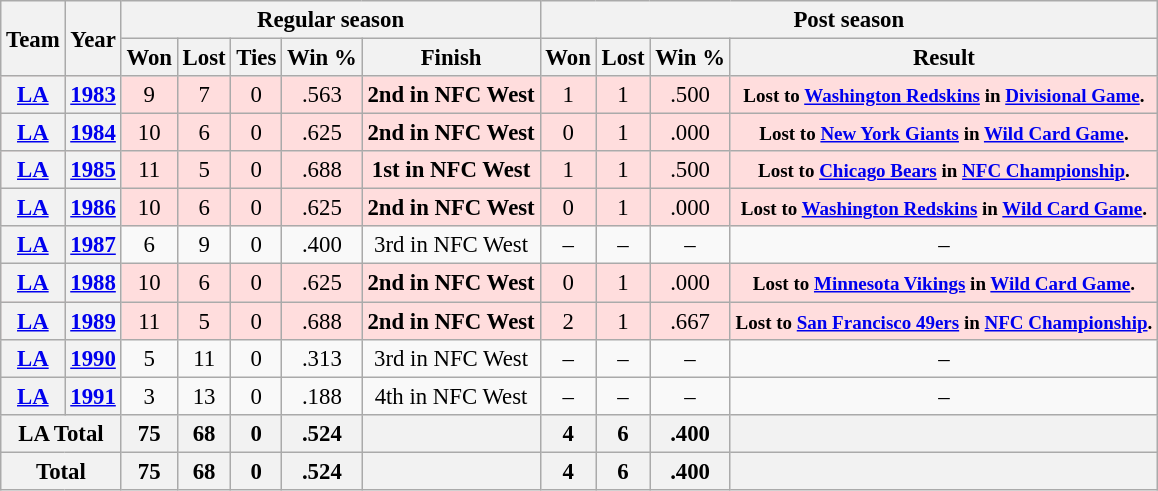<table class="wikitable" style="font-size: 95%; text-align:center;">
<tr>
<th rowspan="2">Team</th>
<th rowspan="2">Year</th>
<th colspan="5">Regular season</th>
<th colspan="4">Post season</th>
</tr>
<tr>
<th>Won</th>
<th>Lost</th>
<th>Ties</th>
<th>Win %</th>
<th>Finish</th>
<th>Won</th>
<th>Lost</th>
<th>Win %</th>
<th>Result</th>
</tr>
<tr style="background:#fdd;">
<th><a href='#'>LA</a></th>
<th><a href='#'>1983</a></th>
<td>9</td>
<td>7</td>
<td>0</td>
<td>.563</td>
<td><strong>2nd in NFC West</strong></td>
<td>1</td>
<td>1</td>
<td>.500</td>
<td><small><strong>Lost to <a href='#'>Washington Redskins</a> in <a href='#'>Divisional Game</a>.</strong></small></td>
</tr>
<tr style="background:#fdd;">
<th><a href='#'>LA</a></th>
<th><a href='#'>1984</a></th>
<td>10</td>
<td>6</td>
<td>0</td>
<td>.625</td>
<td><strong>2nd in NFC West</strong></td>
<td>0</td>
<td>1</td>
<td>.000</td>
<td><small><strong>Lost to <a href='#'>New York Giants</a> in <a href='#'>Wild Card Game</a>.</strong></small></td>
</tr>
<tr style="background:#fdd;">
<th><a href='#'>LA</a></th>
<th><a href='#'>1985</a></th>
<td>11</td>
<td>5</td>
<td>0</td>
<td>.688</td>
<td><strong>1st in NFC West</strong></td>
<td>1</td>
<td>1</td>
<td>.500</td>
<td><small><strong>Lost to <a href='#'>Chicago Bears</a> in <a href='#'>NFC Championship</a>.</strong></small></td>
</tr>
<tr style="background:#fdd;">
<th><a href='#'>LA</a></th>
<th><a href='#'>1986</a></th>
<td>10</td>
<td>6</td>
<td>0</td>
<td>.625</td>
<td><strong>2nd in NFC West</strong></td>
<td>0</td>
<td>1</td>
<td>.000</td>
<td><small><strong>Lost to <a href='#'>Washington Redskins</a> in <a href='#'>Wild Card Game</a>.</strong></small></td>
</tr>
<tr>
<th><a href='#'>LA</a></th>
<th><a href='#'>1987</a></th>
<td>6</td>
<td>9</td>
<td>0</td>
<td>.400</td>
<td>3rd in NFC West</td>
<td>–</td>
<td>–</td>
<td>–</td>
<td>–</td>
</tr>
<tr style="background:#fdd;">
<th><a href='#'>LA</a></th>
<th><a href='#'>1988</a></th>
<td>10</td>
<td>6</td>
<td>0</td>
<td>.625</td>
<td><strong>2nd in NFC West</strong></td>
<td>0</td>
<td>1</td>
<td>.000</td>
<td><small><strong>Lost to <a href='#'>Minnesota Vikings</a> in <a href='#'>Wild Card Game</a>.</strong></small></td>
</tr>
<tr style="background:#fdd;">
<th><a href='#'>LA</a></th>
<th><a href='#'>1989</a></th>
<td>11</td>
<td>5</td>
<td>0</td>
<td>.688</td>
<td><strong>2nd in NFC West</strong></td>
<td>2</td>
<td>1</td>
<td>.667</td>
<td><small><strong>Lost to <a href='#'>San Francisco 49ers</a> in <a href='#'>NFC Championship</a>.</strong></small></td>
</tr>
<tr>
<th><a href='#'>LA</a></th>
<th><a href='#'>1990</a></th>
<td>5</td>
<td>11</td>
<td>0</td>
<td>.313</td>
<td>3rd in NFC West</td>
<td>–</td>
<td>–</td>
<td>–</td>
<td>–</td>
</tr>
<tr>
<th><a href='#'>LA</a></th>
<th><a href='#'>1991</a></th>
<td>3</td>
<td>13</td>
<td>0</td>
<td>.188</td>
<td>4th in NFC West</td>
<td>–</td>
<td>–</td>
<td>–</td>
<td>–</td>
</tr>
<tr>
<th colspan="2">LA Total</th>
<th>75</th>
<th>68</th>
<th>0</th>
<th>.524</th>
<th></th>
<th>4</th>
<th>6</th>
<th>.400</th>
<th></th>
</tr>
<tr>
<th colspan="2">Total</th>
<th>75</th>
<th>68</th>
<th>0</th>
<th>.524</th>
<th></th>
<th>4</th>
<th>6</th>
<th>.400</th>
<th></th>
</tr>
</table>
